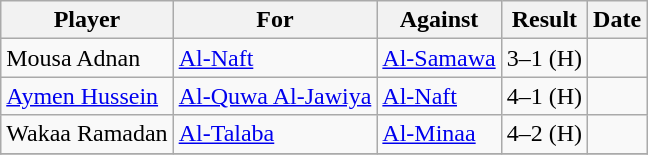<table class="wikitable">
<tr>
<th>Player</th>
<th>For</th>
<th>Against</th>
<th style="text-align:center">Result</th>
<th>Date</th>
</tr>
<tr>
<td> Mousa Adnan</td>
<td><a href='#'>Al-Naft</a></td>
<td><a href='#'>Al-Samawa</a></td>
<td style="text-align:center;">3–1 (H)</td>
<td></td>
</tr>
<tr>
<td> <a href='#'>Aymen Hussein</a></td>
<td><a href='#'>Al-Quwa Al-Jawiya</a></td>
<td><a href='#'>Al-Naft</a></td>
<td style="text-align:center;">4–1 (H)</td>
<td></td>
</tr>
<tr>
<td> Wakaa Ramadan</td>
<td><a href='#'>Al-Talaba</a></td>
<td><a href='#'>Al-Minaa</a></td>
<td style="text-align:center;">4–2 (H)</td>
<td></td>
</tr>
<tr>
</tr>
</table>
